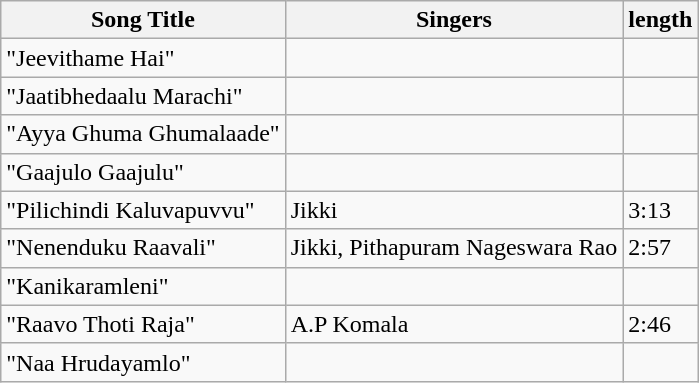<table class="wikitable">
<tr>
<th>Song Title</th>
<th>Singers</th>
<th>length</th>
</tr>
<tr>
<td>"Jeevithame Hai"</td>
<td></td>
<td></td>
</tr>
<tr>
<td>"Jaatibhedaalu Marachi"</td>
<td></td>
<td></td>
</tr>
<tr>
<td>"Ayya Ghuma Ghumalaade"</td>
<td></td>
<td></td>
</tr>
<tr>
<td>"Gaajulo Gaajulu"</td>
<td></td>
<td></td>
</tr>
<tr>
<td>"Pilichindi Kaluvapuvvu"</td>
<td>Jikki</td>
<td>3:13</td>
</tr>
<tr>
<td>"Nenenduku Raavali"</td>
<td>Jikki, Pithapuram Nageswara Rao</td>
<td>2:57</td>
</tr>
<tr>
<td>"Kanikaramleni"</td>
<td></td>
<td></td>
</tr>
<tr>
<td>"Raavo Thoti Raja"</td>
<td>A.P Komala</td>
<td>2:46</td>
</tr>
<tr>
<td>"Naa Hrudayamlo"</td>
<td></td>
<td></td>
</tr>
</table>
